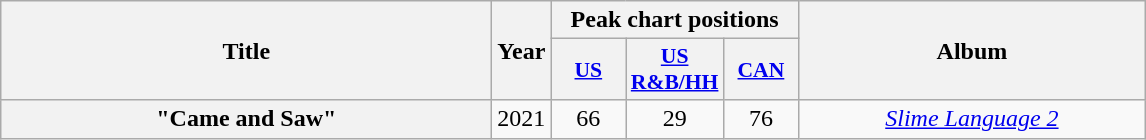<table class="wikitable plainrowheaders" style="text-align:center;">
<tr>
<th scope="col" rowspan="2" style="width:20em;">Title</th>
<th scope="col" rowspan="2" style="width:2em;">Year</th>
<th scope="col" colspan="3">Peak chart positions</th>
<th scope="col" rowspan="2" style="width:14em;">Album</th>
</tr>
<tr>
<th style="width:3em; font-size:90%"><a href='#'>US</a><br></th>
<th style="width:3em; font-size:90%"><a href='#'>US<br>R&B/HH</a><br></th>
<th style="width:3em;font-size:90%;"><a href='#'>CAN</a><br></th>
</tr>
<tr>
<th scope="row">"Came and Saw"<br></th>
<td>2021</td>
<td>66</td>
<td>29</td>
<td>76</td>
<td><em><a href='#'>Slime Language 2</a></em></td>
</tr>
</table>
